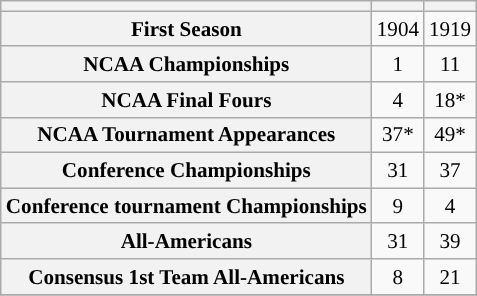<table class="wikitable" style="float:right; clear:right; margin-left:1em; font-size:88%;">
<tr>
<th></th>
<th><a href='#'></a></th>
<th><a href='#'></a></th>
</tr>
<tr>
<th scope=row>First Season</th>
<td align=center>1904</td>
<td align=center>1919</td>
</tr>
<tr>
<th scope=row>NCAA Championships</th>
<td align=center>1</td>
<td align=center>11</td>
</tr>
<tr>
<th scope=row>NCAA Final Fours</th>
<td align=center>4</td>
<td align=center>18*</td>
</tr>
<tr>
<th scope=row>NCAA Tournament Appearances</th>
<td align=center>37*</td>
<td align=center>49*</td>
</tr>
<tr>
<th scope=row>Conference Championships</th>
<td align=center>31</td>
<td align=center>37</td>
</tr>
<tr>
<th scope=row>Conference tournament Championships</th>
<td align=center>9</td>
<td align=center>4</td>
</tr>
<tr>
<th scope=row>All-Americans</th>
<td align=center>31</td>
<td align=center>39</td>
</tr>
<tr>
<th scope=row>Consensus 1st Team All-Americans</th>
<td align=center>8</td>
<td align=center>21</td>
</tr>
<tr>
</tr>
</table>
